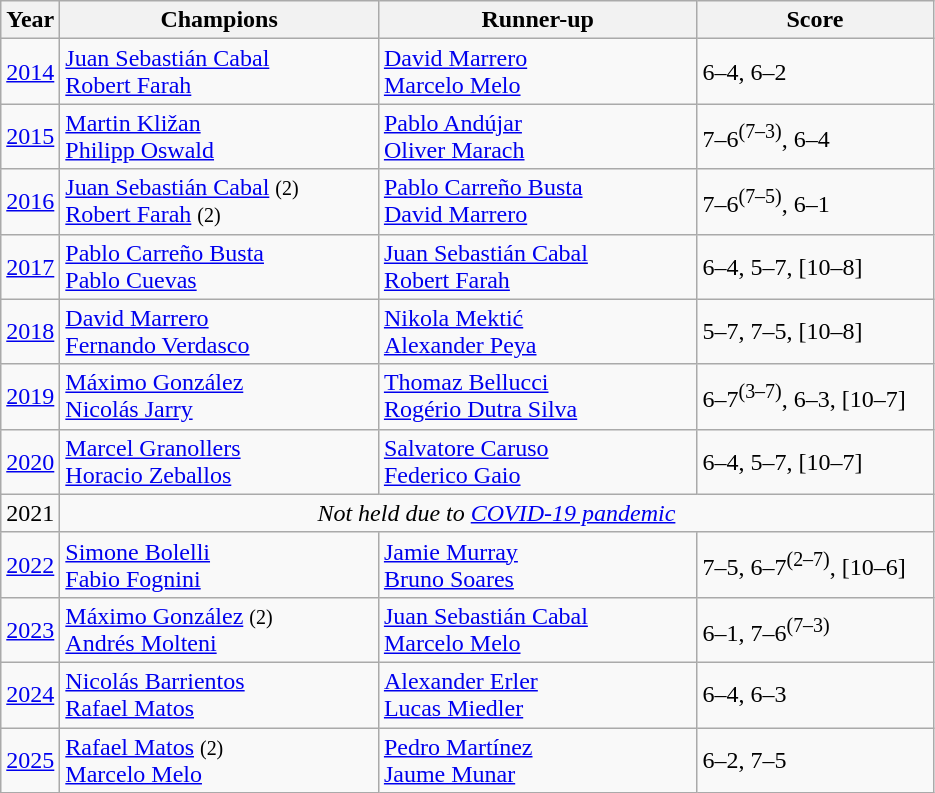<table class="wikitable">
<tr>
<th>Year</th>
<th style="width:205px">Champions</th>
<th style="width:205px">Runner-up</th>
<th width="150">Score</th>
</tr>
<tr>
<td><a href='#'>2014</a></td>
<td> <a href='#'>Juan Sebastián Cabal</a> <br>  <a href='#'>Robert Farah</a></td>
<td> <a href='#'>David Marrero</a> <br>  <a href='#'>Marcelo Melo</a></td>
<td>6–4, 6–2</td>
</tr>
<tr>
<td><a href='#'>2015</a></td>
<td> <a href='#'>Martin Kližan</a> <br>  <a href='#'>Philipp Oswald</a></td>
<td> <a href='#'>Pablo Andújar</a> <br>  <a href='#'>Oliver Marach</a></td>
<td>7–6<sup>(7–3)</sup>, 6–4</td>
</tr>
<tr>
<td><a href='#'>2016</a></td>
<td> <a href='#'>Juan Sebastián Cabal</a> <small>(2)</small> <br>  <a href='#'>Robert Farah</a> <small>(2)</small></td>
<td> <a href='#'>Pablo Carreño Busta</a> <br>  <a href='#'>David Marrero</a></td>
<td>7–6<sup>(7–5)</sup>, 6–1</td>
</tr>
<tr>
<td><a href='#'>2017</a></td>
<td> <a href='#'>Pablo Carreño Busta</a> <br>  <a href='#'>Pablo Cuevas</a></td>
<td> <a href='#'>Juan Sebastián Cabal</a> <br>  <a href='#'>Robert Farah</a></td>
<td>6–4, 5–7, [10–8]</td>
</tr>
<tr>
<td><a href='#'>2018</a></td>
<td> <a href='#'>David Marrero</a> <br>  <a href='#'>Fernando Verdasco</a></td>
<td> <a href='#'>Nikola Mektić</a> <br>  <a href='#'>Alexander Peya</a></td>
<td>5–7, 7–5, [10–8]</td>
</tr>
<tr>
<td><a href='#'>2019</a></td>
<td> <a href='#'>Máximo González</a><br> <a href='#'>Nicolás Jarry</a></td>
<td> <a href='#'>Thomaz Bellucci</a><br> <a href='#'>Rogério Dutra Silva</a></td>
<td>6–7<sup>(3–7)</sup>, 6–3, [10–7]</td>
</tr>
<tr>
<td><a href='#'>2020</a></td>
<td> <a href='#'>Marcel Granollers</a><br> <a href='#'>Horacio Zeballos</a></td>
<td> <a href='#'>Salvatore Caruso</a><br> <a href='#'>Federico Gaio</a></td>
<td>6–4, 5–7, [10–7]</td>
</tr>
<tr>
<td style=background:>2021</td>
<td colspan=4 align=center style=background:><em>Not held due to <a href='#'>COVID-19 pandemic</a></em></td>
</tr>
<tr>
<td><a href='#'>2022</a></td>
<td> <a href='#'>Simone Bolelli</a><br> <a href='#'>Fabio Fognini</a></td>
<td> <a href='#'>Jamie Murray</a><br> <a href='#'>Bruno Soares</a></td>
<td>7–5, 6–7<sup>(2–7)</sup>, [10–6]</td>
</tr>
<tr>
<td><a href='#'>2023</a></td>
<td> <a href='#'>Máximo González</a> <small>(2)</small><br> <a href='#'>Andrés Molteni</a></td>
<td> <a href='#'>Juan Sebastián Cabal</a><br> <a href='#'>Marcelo Melo</a></td>
<td>6–1, 7–6<sup>(7–3)</sup></td>
</tr>
<tr>
<td><a href='#'>2024</a></td>
<td> <a href='#'>Nicolás Barrientos</a> <br> <a href='#'>Rafael Matos</a></td>
<td> <a href='#'>Alexander Erler</a><br> <a href='#'>Lucas Miedler</a></td>
<td>6–4, 6–3</td>
</tr>
<tr>
<td><a href='#'>2025</a></td>
<td> <a href='#'>Rafael Matos</a> <small>(2)</small> <br> <a href='#'>Marcelo Melo</a></td>
<td> <a href='#'>Pedro Martínez</a><br> <a href='#'>Jaume Munar</a></td>
<td>6–2, 7–5</td>
</tr>
</table>
